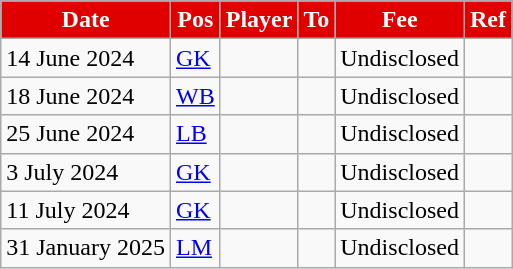<table class="wikitable plainrowheaders sortable">
<tr>
<th style="background:#E00000; color:white;">Date</th>
<th style="background:#E00000; color:white;">Pos</th>
<th style="background:#E00000; color:white;">Player</th>
<th style="background:#E00000; color:white;">To</th>
<th style="background:#E00000; color:white;">Fee</th>
<th style="background:#E00000; color:white;">Ref</th>
</tr>
<tr>
<td>14 June 2024</td>
<td><a href='#'>GK</a></td>
<td></td>
<td></td>
<td>Undisclosed</td>
<td></td>
</tr>
<tr>
<td>18 June 2024</td>
<td><a href='#'>WB</a></td>
<td></td>
<td></td>
<td>Undisclosed</td>
<td></td>
</tr>
<tr>
<td>25 June 2024</td>
<td><a href='#'>LB</a></td>
<td></td>
<td></td>
<td>Undisclosed</td>
<td></td>
</tr>
<tr>
<td>3 July 2024</td>
<td><a href='#'>GK</a></td>
<td></td>
<td></td>
<td>Undisclosed</td>
<td></td>
</tr>
<tr>
<td>11 July 2024</td>
<td><a href='#'>GK</a></td>
<td></td>
<td></td>
<td>Undisclosed</td>
<td></td>
</tr>
<tr>
<td>31 January 2025</td>
<td><a href='#'>LM</a></td>
<td></td>
<td></td>
<td>Undisclosed</td>
<td></td>
</tr>
</table>
